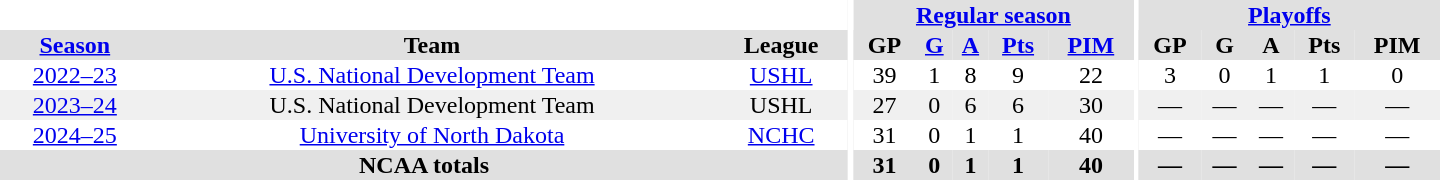<table border="0" cellpadding="1" cellspacing="0" style="text-align:center; width:60em;">
<tr bgcolor="#e0e0e0">
<th colspan="3" bgcolor="#ffffff"></th>
<th rowspan="100" bgcolor="#ffffff"></th>
<th colspan="5"><a href='#'>Regular season</a></th>
<th rowspan="100" bgcolor="#ffffff"></th>
<th colspan="5"><a href='#'>Playoffs</a></th>
</tr>
<tr bgcolor="#e0e0e0">
<th><a href='#'>Season</a></th>
<th>Team</th>
<th>League</th>
<th>GP</th>
<th><a href='#'>G</a></th>
<th><a href='#'>A</a></th>
<th><a href='#'>Pts</a></th>
<th><a href='#'>PIM</a></th>
<th>GP</th>
<th>G</th>
<th>A</th>
<th>Pts</th>
<th>PIM</th>
</tr>
<tr>
<td><a href='#'>2022–23</a></td>
<td><a href='#'>U.S. National Development Team</a></td>
<td><a href='#'>USHL</a></td>
<td>39</td>
<td>1</td>
<td>8</td>
<td>9</td>
<td>22</td>
<td>3</td>
<td>0</td>
<td>1</td>
<td>1</td>
<td>0</td>
</tr>
<tr bgcolor="#f0f0f0">
<td><a href='#'>2023–24</a></td>
<td>U.S. National Development Team</td>
<td>USHL</td>
<td>27</td>
<td>0</td>
<td>6</td>
<td>6</td>
<td>30</td>
<td>—</td>
<td>—</td>
<td>—</td>
<td>—</td>
<td>—</td>
</tr>
<tr>
<td><a href='#'>2024–25</a></td>
<td><a href='#'>University of North Dakota</a></td>
<td><a href='#'>NCHC</a></td>
<td>31</td>
<td>0</td>
<td>1</td>
<td>1</td>
<td>40</td>
<td>—</td>
<td>—</td>
<td>—</td>
<td>—</td>
<td>—</td>
</tr>
<tr bgcolor="#e0e0e0">
<th colspan="3">NCAA totals</th>
<th>31</th>
<th>0</th>
<th>1</th>
<th>1</th>
<th>40</th>
<th>—</th>
<th>—</th>
<th>—</th>
<th>—</th>
<th>—</th>
</tr>
</table>
